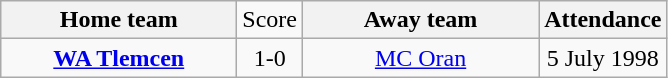<table class="wikitable" style="text-align:center">
<tr>
<th width="150">Home team</th>
<td>Score</td>
<th width="150">Away team</th>
<th>Attendance</th>
</tr>
<tr>
<td><strong><a href='#'>WA Tlemcen</a></strong></td>
<td>1-0</td>
<td><a href='#'>MC Oran</a></td>
<td>5 July 1998</td>
</tr>
</table>
